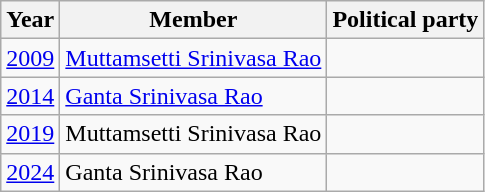<table class="wikitable sortable">
<tr>
<th>Year</th>
<th>Member</th>
<th colspan="2">Political party</th>
</tr>
<tr>
<td><a href='#'>2009</a></td>
<td><a href='#'>Muttamsetti Srinivasa Rao</a></td>
<td></td>
</tr>
<tr>
<td><a href='#'>2014</a></td>
<td><a href='#'>Ganta Srinivasa Rao</a></td>
<td></td>
</tr>
<tr>
<td><a href='#'>2019</a></td>
<td>Muttamsetti Srinivasa Rao</td>
<td></td>
</tr>
<tr>
<td><a href='#'>2024</a></td>
<td>Ganta Srinivasa Rao</td>
<td></td>
</tr>
</table>
